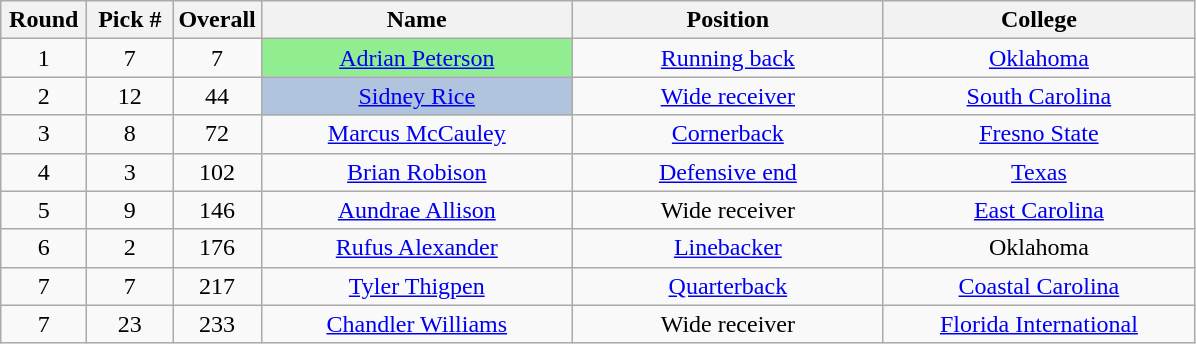<table class="wikitable sortable" style="text-align:center">
<tr>
<th width=50px>Round</th>
<th width=50px>Pick #</th>
<th width=50px>Overall</th>
<th width=200px>Name</th>
<th width=200px>Position</th>
<th width=200px>College</th>
</tr>
<tr>
<td>1</td>
<td>7</td>
<td>7</td>
<td bgcolor=lightgreen><a href='#'>Adrian Peterson</a></td>
<td><a href='#'>Running back</a></td>
<td><a href='#'>Oklahoma</a></td>
</tr>
<tr>
<td>2</td>
<td>12</td>
<td>44</td>
<td bgcolor=lightsteelblue><a href='#'>Sidney Rice</a></td>
<td><a href='#'>Wide receiver</a></td>
<td><a href='#'>South Carolina</a></td>
</tr>
<tr>
<td>3</td>
<td>8</td>
<td>72</td>
<td><a href='#'>Marcus McCauley</a></td>
<td><a href='#'>Cornerback</a></td>
<td><a href='#'>Fresno State</a></td>
</tr>
<tr>
<td>4</td>
<td>3</td>
<td>102</td>
<td><a href='#'>Brian Robison</a></td>
<td><a href='#'>Defensive end</a></td>
<td><a href='#'>Texas</a></td>
</tr>
<tr>
<td>5</td>
<td>9</td>
<td>146</td>
<td><a href='#'>Aundrae Allison</a></td>
<td>Wide receiver</td>
<td><a href='#'>East Carolina</a></td>
</tr>
<tr>
<td>6</td>
<td>2</td>
<td>176</td>
<td><a href='#'>Rufus Alexander</a></td>
<td><a href='#'>Linebacker</a></td>
<td>Oklahoma</td>
</tr>
<tr>
<td>7</td>
<td>7</td>
<td>217</td>
<td><a href='#'>Tyler Thigpen</a></td>
<td><a href='#'>Quarterback</a></td>
<td><a href='#'>Coastal Carolina</a></td>
</tr>
<tr>
<td>7</td>
<td>23</td>
<td>233</td>
<td><a href='#'>Chandler Williams</a></td>
<td>Wide receiver</td>
<td><a href='#'>Florida International</a></td>
</tr>
</table>
